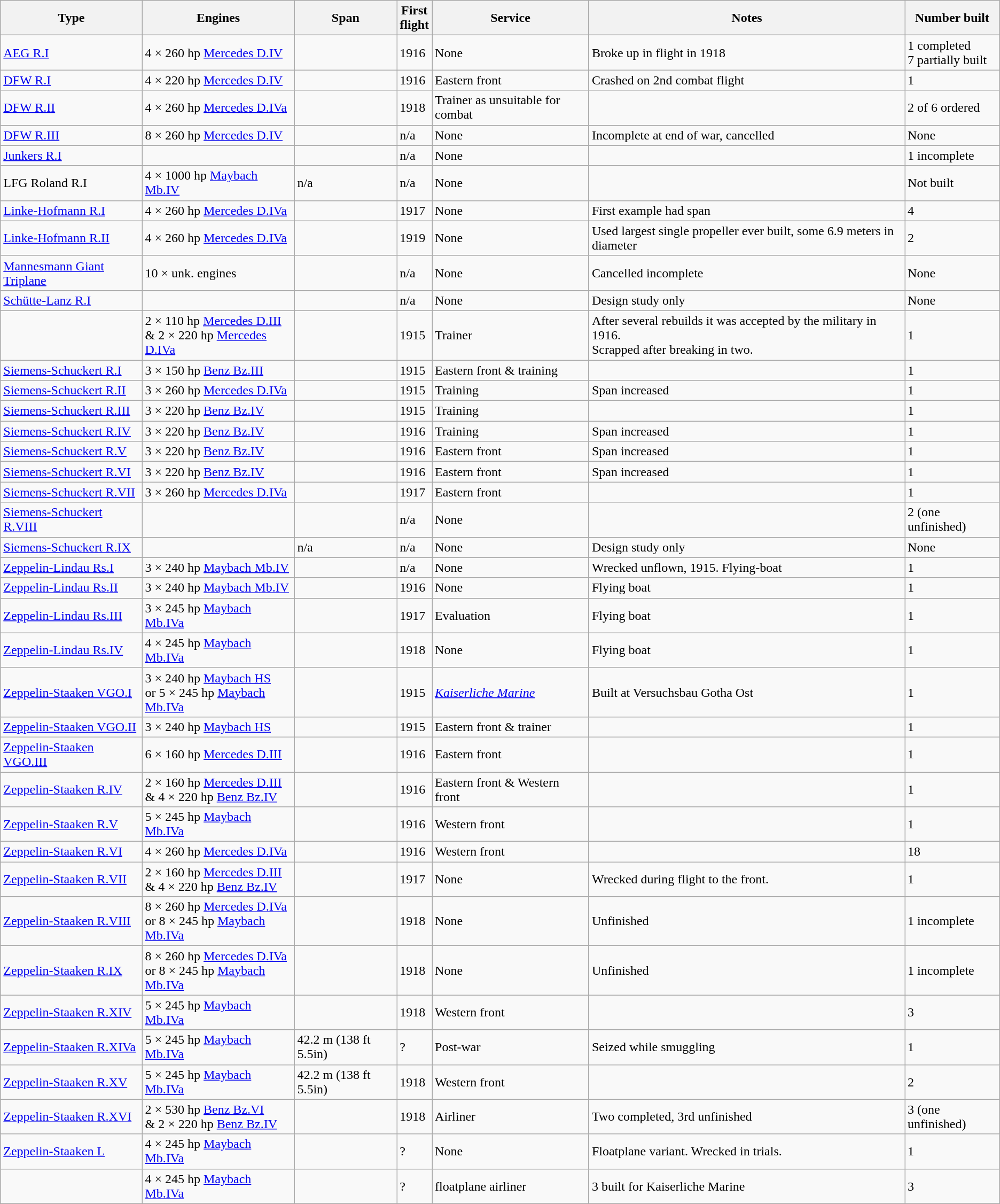<table class="wikitable sortable">
<tr>
<th>Type</th>
<th>Engines</th>
<th>Span</th>
<th>First<br>flight</th>
<th>Service</th>
<th class=unsortable>Notes</th>
<th>Number built</th>
</tr>
<tr>
<td><a href='#'>AEG R.I</a></td>
<td>4 × 260 hp <a href='#'>Mercedes D.IV</a></td>
<td></td>
<td>1916</td>
<td>None</td>
<td>Broke up in flight in 1918</td>
<td>1 completed<br>7 partially built</td>
</tr>
<tr>
<td><a href='#'>DFW R.I</a></td>
<td>4 × 220 hp <a href='#'>Mercedes D.IV</a></td>
<td></td>
<td>1916</td>
<td>Eastern front</td>
<td>Crashed on 2nd combat flight</td>
<td>1</td>
</tr>
<tr>
<td><a href='#'>DFW R.II</a></td>
<td>4 × 260 hp <a href='#'>Mercedes D.IVa</a></td>
<td></td>
<td>1918</td>
<td>Trainer as unsuitable for combat</td>
<td></td>
<td>2 of 6 ordered</td>
</tr>
<tr>
<td><a href='#'>DFW R.III</a></td>
<td>8 × 260 hp <a href='#'>Mercedes D.IV</a></td>
<td></td>
<td>n/a</td>
<td>None</td>
<td>Incomplete at end of war, cancelled</td>
<td>None</td>
</tr>
<tr>
<td><a href='#'>Junkers R.I</a></td>
<td></td>
<td></td>
<td>n/a</td>
<td>None</td>
<td></td>
<td>1 incomplete</td>
</tr>
<tr>
<td>LFG Roland R.I</td>
<td>4 × 1000 hp <a href='#'>Maybach Mb.IV</a></td>
<td>n/a</td>
<td>n/a</td>
<td>None</td>
<td></td>
<td>Not built</td>
</tr>
<tr>
<td><a href='#'>Linke-Hofmann R.I</a></td>
<td>4 × 260 hp <a href='#'>Mercedes D.IVa</a></td>
<td></td>
<td>1917</td>
<td>None</td>
<td>First example had  span</td>
<td>4</td>
</tr>
<tr>
<td><a href='#'>Linke-Hofmann R.II</a></td>
<td>4 × 260 hp <a href='#'>Mercedes D.IVa</a></td>
<td></td>
<td>1919</td>
<td>None</td>
<td>Used largest single propeller ever built, some 6.9 meters in diameter</td>
<td>2</td>
</tr>
<tr>
<td><a href='#'>Mannesmann Giant Triplane</a></td>
<td>10 × unk. engines</td>
<td></td>
<td>n/a</td>
<td>None</td>
<td>Cancelled incomplete</td>
<td>None</td>
</tr>
<tr>
<td><a href='#'>Schütte-Lanz R.I</a></td>
<td></td>
<td></td>
<td>n/a</td>
<td>None</td>
<td>Design study only</td>
<td>None</td>
</tr>
<tr>
<td></td>
<td>2 × 110 hp <a href='#'>Mercedes D.III</a><br>& 2 × 220 hp <a href='#'>Mercedes D.IVa</a></td>
<td></td>
<td>1915</td>
<td>Trainer</td>
<td>After several rebuilds it was accepted by the military in 1916.<br>Scrapped after breaking in two.</td>
<td>1</td>
</tr>
<tr>
<td><a href='#'>Siemens-Schuckert R.I</a></td>
<td>3 × 150 hp <a href='#'>Benz Bz.III</a></td>
<td></td>
<td>1915</td>
<td>Eastern front & training</td>
<td></td>
<td>1</td>
</tr>
<tr>
<td><a href='#'>Siemens-Schuckert R.II</a></td>
<td>3 × 260 hp <a href='#'>Mercedes D.IVa</a></td>
<td></td>
<td>1915</td>
<td>Training</td>
<td>Span increased</td>
<td>1</td>
</tr>
<tr>
<td><a href='#'>Siemens-Schuckert R.III</a></td>
<td>3 ×  220 hp <a href='#'>Benz Bz.IV</a></td>
<td></td>
<td>1915</td>
<td>Training</td>
<td></td>
<td>1</td>
</tr>
<tr>
<td><a href='#'>Siemens-Schuckert R.IV</a></td>
<td>3 ×  220 hp <a href='#'>Benz Bz.IV</a></td>
<td></td>
<td>1916</td>
<td>Training</td>
<td>Span increased</td>
<td>1</td>
</tr>
<tr>
<td><a href='#'>Siemens-Schuckert R.V</a></td>
<td>3 × 220 hp <a href='#'>Benz Bz.IV</a></td>
<td></td>
<td>1916</td>
<td>Eastern front</td>
<td>Span increased</td>
<td>1</td>
</tr>
<tr>
<td><a href='#'>Siemens-Schuckert R.VI</a></td>
<td>3 × 220 hp <a href='#'>Benz Bz.IV</a></td>
<td></td>
<td>1916</td>
<td>Eastern front</td>
<td>Span increased</td>
<td>1</td>
</tr>
<tr>
<td><a href='#'>Siemens-Schuckert R.VII</a></td>
<td>3 × 260 hp <a href='#'>Mercedes D.IVa</a></td>
<td></td>
<td>1917</td>
<td>Eastern front</td>
<td></td>
<td>1</td>
</tr>
<tr>
<td><a href='#'>Siemens-Schuckert R.VIII</a></td>
<td></td>
<td></td>
<td>n/a</td>
<td>None</td>
<td></td>
<td>2 (one unfinished)</td>
</tr>
<tr>
<td><a href='#'>Siemens-Schuckert R.IX</a></td>
<td></td>
<td>n/a</td>
<td>n/a</td>
<td>None</td>
<td>Design study only</td>
<td>None</td>
</tr>
<tr>
<td><a href='#'>Zeppelin-Lindau Rs.I</a></td>
<td>3 × 240 hp <a href='#'>Maybach Mb.IV</a></td>
<td></td>
<td>n/a</td>
<td>None</td>
<td>Wrecked unflown, 1915. Flying-boat</td>
<td>1</td>
</tr>
<tr>
<td><a href='#'>Zeppelin-Lindau Rs.II</a></td>
<td>3 × 240 hp <a href='#'>Maybach Mb.IV</a></td>
<td></td>
<td>1916</td>
<td>None</td>
<td>Flying boat</td>
<td>1</td>
</tr>
<tr>
<td><a href='#'>Zeppelin-Lindau Rs.III</a></td>
<td>3 × 245 hp <a href='#'>Maybach Mb.IVa</a></td>
<td></td>
<td>1917</td>
<td>Evaluation</td>
<td>Flying boat</td>
<td>1</td>
</tr>
<tr>
<td><a href='#'>Zeppelin-Lindau Rs.IV</a></td>
<td>4 × 245 hp <a href='#'>Maybach Mb.IVa</a></td>
<td></td>
<td>1918</td>
<td>None</td>
<td>Flying boat</td>
<td>1</td>
</tr>
<tr>
<td><a href='#'>Zeppelin-Staaken VGO.I</a></td>
<td>3 × 240 hp <a href='#'>Maybach HS</a><br>or 5 × 245 hp <a href='#'>Maybach Mb.IVa</a></td>
<td></td>
<td>1915</td>
<td><em><a href='#'>Kaiserliche Marine</a></em></td>
<td>Built at Versuchsbau Gotha Ost</td>
<td>1</td>
</tr>
<tr>
<td><a href='#'>Zeppelin-Staaken VGO.II</a></td>
<td>3 × 240 hp <a href='#'>Maybach HS</a></td>
<td></td>
<td>1915</td>
<td>Eastern front & trainer</td>
<td></td>
<td>1</td>
</tr>
<tr>
<td><a href='#'>Zeppelin-Staaken VGO.III</a></td>
<td>6 × 160 hp <a href='#'>Mercedes D.III</a></td>
<td></td>
<td>1916</td>
<td>Eastern front</td>
<td></td>
<td>1</td>
</tr>
<tr>
<td><a href='#'>Zeppelin-Staaken R.IV</a></td>
<td>2 × 160 hp <a href='#'>Mercedes D.III</a><br>& 4 × 220 hp <a href='#'>Benz Bz.IV</a></td>
<td></td>
<td>1916</td>
<td>Eastern front & Western front</td>
<td></td>
<td>1</td>
</tr>
<tr>
<td><a href='#'>Zeppelin-Staaken R.V</a></td>
<td>5 × 245 hp <a href='#'>Maybach Mb.IVa</a></td>
<td></td>
<td>1916</td>
<td>Western front</td>
<td></td>
<td>1</td>
</tr>
<tr>
<td><a href='#'>Zeppelin-Staaken R.VI</a></td>
<td>4 × 260 hp <a href='#'>Mercedes D.IVa</a></td>
<td></td>
<td>1916</td>
<td>Western front</td>
<td></td>
<td>18</td>
</tr>
<tr>
<td><a href='#'>Zeppelin-Staaken R.VII</a></td>
<td>2 × 160 hp <a href='#'>Mercedes D.III</a><br>& 4 × 220 hp <a href='#'>Benz Bz.IV</a></td>
<td></td>
<td>1917</td>
<td>None</td>
<td>Wrecked during flight to the front.</td>
<td>1</td>
</tr>
<tr>
<td><a href='#'>Zeppelin-Staaken R.VIII</a></td>
<td>8 × 260 hp <a href='#'>Mercedes D.IVa</a><br>or 8 × 245 hp <a href='#'>Maybach Mb.IVa</a></td>
<td></td>
<td>1918</td>
<td>None</td>
<td>Unfinished</td>
<td>1 incomplete</td>
</tr>
<tr>
<td><a href='#'>Zeppelin-Staaken R.IX</a></td>
<td>8 × 260 hp <a href='#'>Mercedes D.IVa</a><br>or 8 × 245 hp <a href='#'>Maybach Mb.IVa</a></td>
<td></td>
<td>1918</td>
<td>None</td>
<td>Unfinished</td>
<td>1 incomplete</td>
</tr>
<tr>
<td><a href='#'>Zeppelin-Staaken R.XIV</a></td>
<td>5 × 245 hp <a href='#'>Maybach Mb.IVa</a></td>
<td></td>
<td>1918</td>
<td>Western front</td>
<td></td>
<td>3</td>
</tr>
<tr>
<td><a href='#'>Zeppelin-Staaken R.XIVa</a></td>
<td>5 × 245 hp <a href='#'>Maybach Mb.IVa</a></td>
<td>42.2 m (138 ft 5.5in)</td>
<td>?</td>
<td>Post-war</td>
<td>Seized while smuggling</td>
<td>1</td>
</tr>
<tr>
<td><a href='#'>Zeppelin-Staaken R.XV</a></td>
<td>5 × 245 hp <a href='#'>Maybach Mb.IVa</a></td>
<td>42.2 m (138 ft 5.5in)</td>
<td>1918</td>
<td>Western front</td>
<td></td>
<td>2</td>
</tr>
<tr>
<td><a href='#'>Zeppelin-Staaken R.XVI</a></td>
<td>2 × 530 hp <a href='#'>Benz Bz.VI</a><br>& 2 × 220 hp <a href='#'>Benz Bz.IV</a></td>
<td></td>
<td>1918</td>
<td>Airliner</td>
<td>Two completed, 3rd unfinished</td>
<td>3 (one unfinished)</td>
</tr>
<tr>
<td><a href='#'>Zeppelin-Staaken L</a></td>
<td>4 × 245 hp <a href='#'>Maybach Mb.IVa</a></td>
<td></td>
<td>?</td>
<td>None</td>
<td>Floatplane variant. Wrecked in trials.</td>
<td>1</td>
</tr>
<tr>
<td></td>
<td>4 × 245 hp <a href='#'>Maybach Mb.IVa</a></td>
<td></td>
<td>?</td>
<td>floatplane airliner</td>
<td>3 built for Kaiserliche Marine</td>
<td>3</td>
</tr>
</table>
